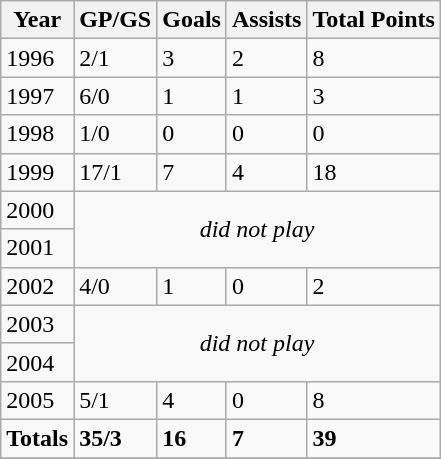<table class="wikitable">
<tr>
<th>Year</th>
<th>GP/GS</th>
<th>Goals</th>
<th>Assists</th>
<th>Total Points</th>
</tr>
<tr>
<td>1996</td>
<td>2/1</td>
<td>3</td>
<td>2</td>
<td>8</td>
</tr>
<tr>
<td>1997</td>
<td>6/0</td>
<td>1</td>
<td>1</td>
<td>3</td>
</tr>
<tr>
<td>1998</td>
<td>1/0</td>
<td>0</td>
<td>0</td>
<td>0</td>
</tr>
<tr>
<td>1999</td>
<td>17/1</td>
<td>7</td>
<td>4</td>
<td>18</td>
</tr>
<tr>
<td>2000</td>
<td colspan=4 rowspan=2 align=center><em>did not play</em></td>
</tr>
<tr>
<td>2001</td>
</tr>
<tr>
<td>2002</td>
<td>4/0</td>
<td>1</td>
<td>0</td>
<td>2</td>
</tr>
<tr>
<td>2003</td>
<td colspan=4 rowspan=2 align=center><em>did not play</em></td>
</tr>
<tr>
<td>2004</td>
</tr>
<tr>
<td>2005</td>
<td>5/1</td>
<td>4</td>
<td>0</td>
<td>8</td>
</tr>
<tr>
<td><strong>Totals</strong></td>
<td><strong>35/3</strong></td>
<td><strong>16</strong></td>
<td><strong>7</strong></td>
<td><strong>39</strong></td>
</tr>
<tr>
</tr>
</table>
